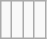<table class="wikitable">
<tr>
<td><br></td>
<td><br></td>
<td><br></td>
<td><br></td>
</tr>
</table>
